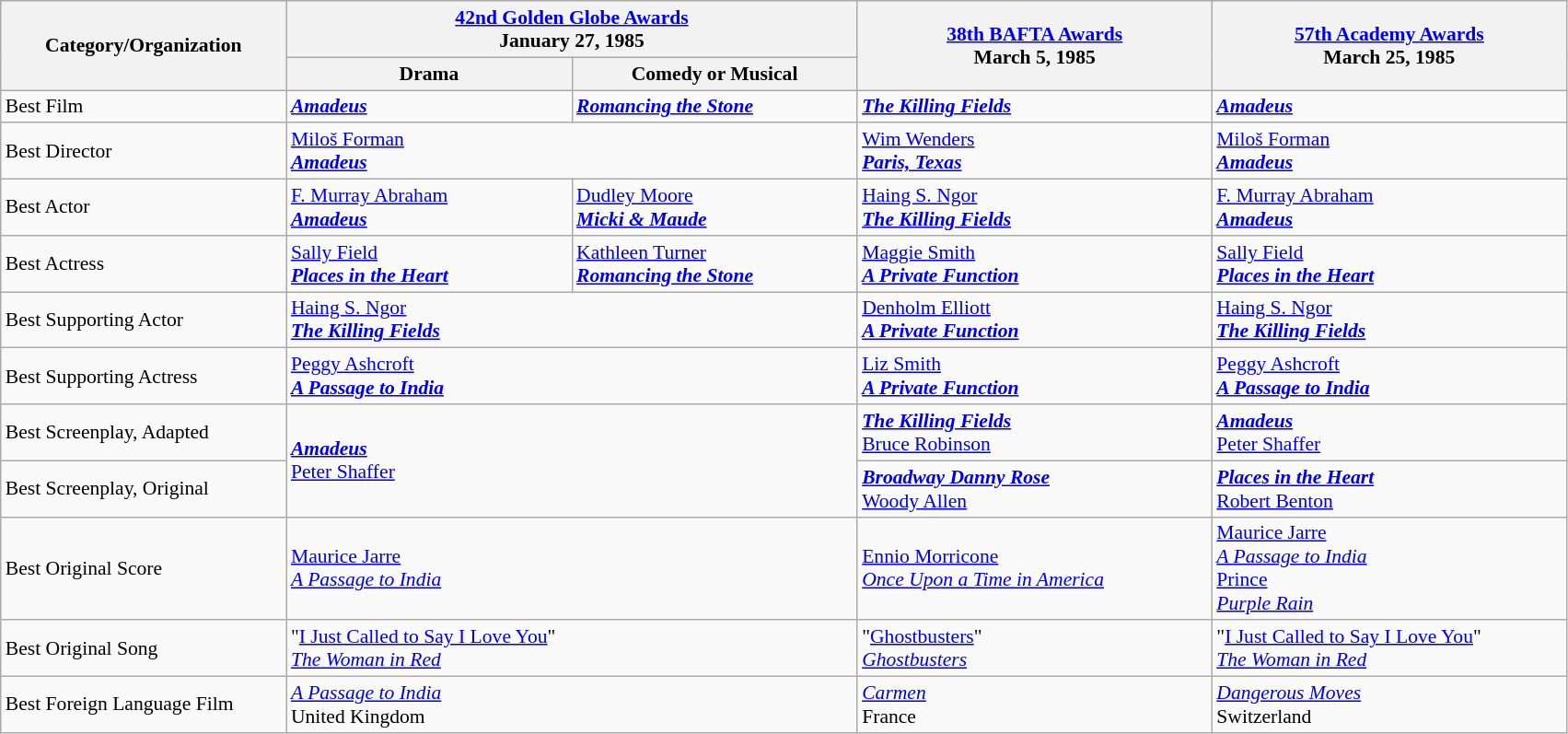<table class="wikitable" style="font-size: 90%;">
<tr>
<th rowspan="2" style="width:200px;">Category/Organization</th>
<th colspan="2" style="width:250px;"><a href='#'>42nd Golden Globe Awards</a><br>January 27, 1985</th>
<th rowspan="2" style="width:250px;"><a href='#'>38th BAFTA Awards</a><br>March 5, 1985</th>
<th rowspan="2" style="width:250px;"><a href='#'>57th Academy Awards</a><br>March 25, 1985</th>
</tr>
<tr>
<th width=200>Drama</th>
<th style="width:200px;">Comedy or Musical</th>
</tr>
<tr>
<td>Best Film</td>
<td><strong><em><a href='#'>Amadeus</a></em></strong></td>
<td><strong><em><a href='#'>Romancing the Stone</a></em></strong></td>
<td><strong><em><a href='#'>The Killing Fields</a></em></strong></td>
<td><strong><em><a href='#'>Amadeus</a></em></strong></td>
</tr>
<tr>
<td>Best Director</td>
<td colspan=2><a href='#'>Miloš Forman</a><br><strong><em><a href='#'>Amadeus</a></em></strong></td>
<td><a href='#'>Wim Wenders</a><br><strong><em><a href='#'>Paris, Texas</a></em></strong></td>
<td><a href='#'>Miloš Forman</a><br><strong><em><a href='#'>Amadeus</a></em></strong></td>
</tr>
<tr>
<td>Best Actor</td>
<td><a href='#'>F. Murray Abraham</a><br><strong><em><a href='#'>Amadeus</a></em></strong></td>
<td><a href='#'>Dudley Moore</a><br><strong><em><a href='#'>Micki & Maude</a></em></strong></td>
<td><a href='#'>Haing S. Ngor</a><br><strong><em><a href='#'>The Killing Fields</a></em></strong></td>
<td><a href='#'>F. Murray Abraham</a><br><strong><em><a href='#'>Amadeus</a></em></strong></td>
</tr>
<tr>
<td>Best Actress</td>
<td><a href='#'>Sally Field</a><br><strong><em><a href='#'>Places in the Heart</a></em></strong></td>
<td><a href='#'>Kathleen Turner</a><br><strong><em><a href='#'>Romancing the Stone</a></em></strong></td>
<td><a href='#'>Maggie Smith</a><br><strong><em><a href='#'>A Private Function</a></em></strong></td>
<td><a href='#'>Sally Field</a><br><strong><em><a href='#'>Places in the Heart</a></em></strong></td>
</tr>
<tr>
<td>Best Supporting Actor</td>
<td colspan=2><a href='#'>Haing S. Ngor</a><br><strong><em><a href='#'>The Killing Fields</a></em></strong></td>
<td><a href='#'>Denholm Elliott</a><br><strong><em><a href='#'>A Private Function</a></em></strong></td>
<td><a href='#'>Haing S. Ngor</a><br><strong><em><a href='#'>The Killing Fields</a></em></strong></td>
</tr>
<tr>
<td>Best Supporting Actress</td>
<td colspan=2><a href='#'>Peggy Ashcroft</a><br><strong><em><a href='#'>A Passage to India</a></em></strong></td>
<td><a href='#'>Liz Smith</a><br><strong><em><a href='#'>A Private Function</a></em></strong></td>
<td><a href='#'>Peggy Ashcroft</a><br><strong><em><a href='#'>A Passage to India</a></em></strong></td>
</tr>
<tr>
<td>Best Screenplay, Adapted</td>
<td rowspan=2 colspan=2><strong><em><a href='#'>Amadeus</a></em></strong><br><a href='#'>Peter Shaffer</a></td>
<td><strong><em><a href='#'>The Killing Fields</a></em></strong><br><a href='#'>Bruce Robinson</a></td>
<td><strong><em><a href='#'>Amadeus</a></em></strong><br><a href='#'>Peter Shaffer</a></td>
</tr>
<tr>
<td>Best Screenplay, Original</td>
<td><strong><em><a href='#'>Broadway Danny Rose</a></em></strong><br><a href='#'>Woody Allen</a></td>
<td><strong><em><a href='#'>Places in the Heart</a></em></strong><br><a href='#'>Robert Benton</a></td>
</tr>
<tr>
<td>Best Original Score</td>
<td colspan="2"><a href='#'>Maurice Jarre</a><br><em><a href='#'>A Passage to India</a></em></td>
<td><a href='#'>Ennio Morricone</a><br><em><a href='#'>Once Upon a Time in America</a></em></td>
<td><a href='#'>Maurice Jarre</a><br><em><a href='#'>A Passage to India</a></em><br><a href='#'>Prince</a><br><em><a href='#'>Purple Rain</a></em></td>
</tr>
<tr>
<td>Best Original Song</td>
<td colspan="2">"<a href='#'>I Just Called to Say I Love You</a>"<br><em><a href='#'>The Woman in Red</a></em></td>
<td>"<a href='#'>Ghostbusters</a>"<br><em><a href='#'>Ghostbusters</a></em></td>
<td>"<a href='#'>I Just Called to Say I Love You</a>"<br><em><a href='#'>The Woman in Red</a></em></td>
</tr>
<tr>
<td>Best Foreign Language Film</td>
<td colspan=2><em><a href='#'>A Passage to India</a></em><br>United Kingdom</td>
<td><em><a href='#'>Carmen</a></em><br>France</td>
<td><em><a href='#'>Dangerous Moves</a></em> <br>Switzerland</td>
</tr>
</table>
